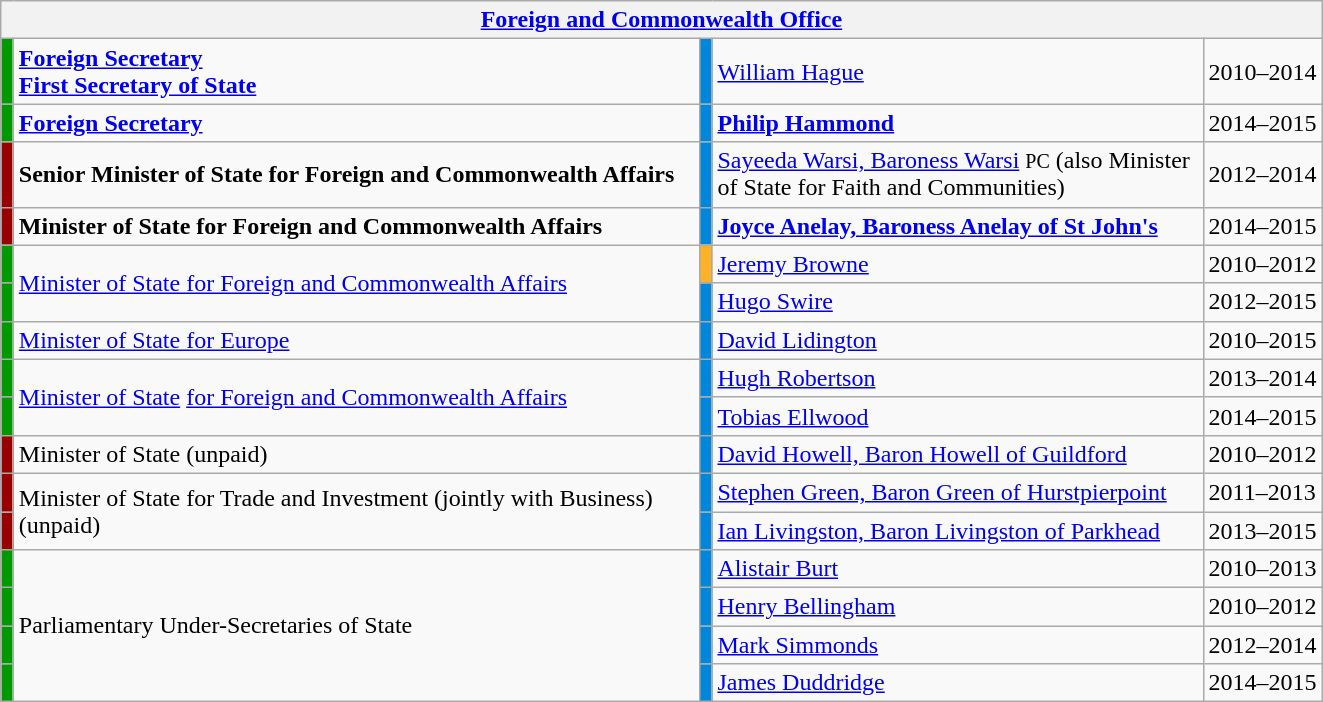<table class="wikitable">
<tr>
<th colspan=5><a href='#'>Foreign and Commonwealth Office</a></th>
</tr>
<tr>
<td style="width:1px;; background:#090;"></td>
<td width=450><strong><a href='#'>Foreign Secretary</a></strong><br><strong><a href='#'>First Secretary of State</a></strong></td>
<td style="width:1px;; background:#0087dc;"></td>
<td width=320><a href='#'>William Hague</a></td>
<td>2010–2014</td>
</tr>
<tr>
<td style="width:1px;; background:#090;"></td>
<td width=450><strong><a href='#'>Foreign Secretary</a></strong></td>
<td style="width:1px;; background:#0087dc;"></td>
<td width=320><strong><a href='#'>Philip Hammond</a></strong></td>
<td>2014–2015</td>
</tr>
<tr>
<td style="width:1px;; background:#900;"></td>
<td width=450><strong>Senior Minister of State for Foreign and Commonwealth Affairs</strong></td>
<td style="width:1px;; background:#0087dc;"></td>
<td width=320><a href='#'>Sayeeda Warsi, Baroness Warsi</a> <small>PC</small> (also Minister of State for Faith and Communities)</td>
<td>2012–2014</td>
</tr>
<tr>
<td style="width:1px;; background:#900;"></td>
<td width=450><strong>Minister of State for Foreign and Commonwealth Affairs</strong></td>
<td style="width:1px;; background:#0087dc;"></td>
<td width=320><strong><a href='#'>Joyce Anelay, Baroness Anelay of St John's</a></strong></td>
<td>2014–2015</td>
</tr>
<tr>
<td style="width:1px;; background:#090;"></td>
<td rowspan="2"><a href='#'>Minister of State for Foreign and Commonwealth Affairs</a></td>
<td style="width:1px;; background:#FFB128;"></td>
<td><a href='#'>Jeremy Browne</a></td>
<td>2010–2012</td>
</tr>
<tr>
<td style="width:1px;; background:#090;"></td>
<td style="width:1px;; background:#0087dc;"></td>
<td><a href='#'>Hugo Swire</a></td>
<td>2012–2015</td>
</tr>
<tr>
<td style="width:1px;; background:#090;"></td>
<td><a href='#'>Minister of State for Europe</a></td>
<td style="width:1px;; background:#0087dc;"></td>
<td><a href='#'>David Lidington</a></td>
<td>2010–2015</td>
</tr>
<tr>
<td style="width:1px;; background:#090;"></td>
<td rowspan="2"><a href='#'>Minister of State</a> <a href='#'>for Foreign and Commonwealth Affairs</a></td>
<td style="background:#0087DC;"></td>
<td><a href='#'>Hugh Robertson</a></td>
<td>2013–2014</td>
</tr>
<tr>
<td style="width:1px;; background:#090;"></td>
<td style="background:#0087DC;"></td>
<td><a href='#'>Tobias Ellwood</a></td>
<td>2014–2015</td>
</tr>
<tr>
<td style="width:1px;; background:#900;"></td>
<td>Minister of State (unpaid)</td>
<td style="background:#0087DC;"></td>
<td nowrap><a href='#'>David Howell, Baron Howell of Guildford</a></td>
<td>2010–2012</td>
</tr>
<tr>
<td style="width:1px;; background:#900;"></td>
<td rowspan="2">Minister of State for Trade and Investment (jointly with Business) (unpaid)</td>
<td style="background:#0087DC;"></td>
<td nowrap><a href='#'>Stephen Green, Baron Green of Hurstpierpoint</a></td>
<td>2011–2013</td>
</tr>
<tr>
<td style="width:1px;; background:#900;"></td>
<td style="width:1px;; background:#0087dc;"></td>
<td nowrap><a href='#'>Ian Livingston, Baron Livingston of Parkhead</a></td>
<td>2013–2015</td>
</tr>
<tr>
<td style="width:1px;; background:#090;"></td>
<td rowspan=4>Parliamentary Under-Secretaries of State</td>
<td style="background:#0087DC;"></td>
<td><a href='#'>Alistair Burt</a></td>
<td>2010–2013</td>
</tr>
<tr>
<td style="width:1px;; background:#090;"></td>
<td style="background:#0087DC;"></td>
<td><a href='#'>Henry Bellingham</a></td>
<td>2010–2012</td>
</tr>
<tr>
<td style="width:1px;; background:#090;"></td>
<td style="background:#0087DC;"></td>
<td><a href='#'>Mark Simmonds</a></td>
<td>2012–2014</td>
</tr>
<tr>
<td style="width:1px;; background:#090;"></td>
<td style="background:#0087DC;"></td>
<td><a href='#'>James Duddridge</a></td>
<td>2014–2015</td>
</tr>
</table>
